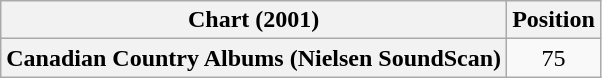<table class="wikitable plainrowheaders">
<tr>
<th scope="col">Chart (2001)</th>
<th scope="col">Position</th>
</tr>
<tr>
<th scope="row">Canadian Country Albums (Nielsen SoundScan)</th>
<td style="text-align:center;">75</td>
</tr>
</table>
